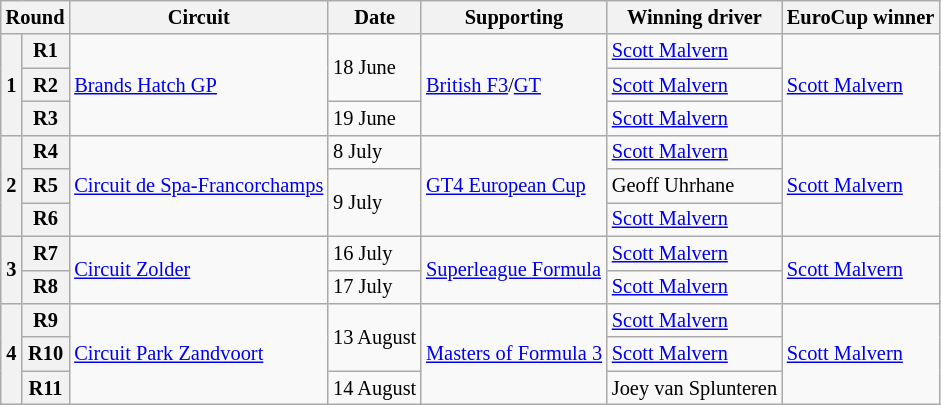<table class="wikitable" style="font-size: 85%">
<tr>
<th colspan=2>Round</th>
<th>Circuit</th>
<th>Date</th>
<th>Supporting</th>
<th>Winning driver</th>
<th>EuroCup winner</th>
</tr>
<tr>
<th rowspan=3>1</th>
<th>R1</th>
<td rowspan=3> <a href='#'>Brands Hatch GP</a></td>
<td rowspan=2>18 June</td>
<td rowspan=3><a href='#'>British F3</a>/<a href='#'>GT</a></td>
<td> <a href='#'>Scott Malvern</a></td>
<td rowspan=3> <a href='#'>Scott Malvern</a></td>
</tr>
<tr>
<th>R2</th>
<td> <a href='#'>Scott Malvern</a></td>
</tr>
<tr>
<th>R3</th>
<td>19 June</td>
<td> <a href='#'>Scott Malvern</a></td>
</tr>
<tr>
<th rowspan=3>2</th>
<th>R4</th>
<td rowspan=3> <a href='#'>Circuit de Spa-Francorchamps</a></td>
<td>8 July</td>
<td rowspan=3><a href='#'>GT4 European Cup</a></td>
<td> <a href='#'>Scott Malvern</a></td>
<td rowspan=3> <a href='#'>Scott Malvern</a></td>
</tr>
<tr>
<th>R5</th>
<td rowspan=2>9 July</td>
<td> Geoff Uhrhane</td>
</tr>
<tr>
<th>R6</th>
<td> <a href='#'>Scott Malvern</a></td>
</tr>
<tr>
<th rowspan=2>3</th>
<th>R7</th>
<td rowspan=2> <a href='#'>Circuit Zolder</a></td>
<td>16 July</td>
<td rowspan=2><a href='#'>Superleague Formula</a></td>
<td> <a href='#'>Scott Malvern</a></td>
<td rowspan=2> <a href='#'>Scott Malvern</a></td>
</tr>
<tr>
<th>R8</th>
<td>17 July</td>
<td> <a href='#'>Scott Malvern</a></td>
</tr>
<tr>
<th rowspan=3>4</th>
<th>R9</th>
<td rowspan=3> <a href='#'>Circuit Park Zandvoort</a></td>
<td rowspan=2>13 August</td>
<td rowspan=3><a href='#'>Masters of Formula 3</a></td>
<td> <a href='#'>Scott Malvern</a></td>
<td rowspan=3> <a href='#'>Scott Malvern</a></td>
</tr>
<tr>
<th>R10</th>
<td> <a href='#'>Scott Malvern</a></td>
</tr>
<tr>
<th>R11</th>
<td>14 August</td>
<td> Joey van Splunteren</td>
</tr>
</table>
